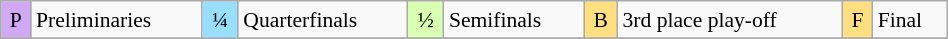<table class="wikitable" style="margin:0.5em auto; font-size:90%; line-height:1.25em;" width=50%;>
<tr>
<td style="background-color:#D0A9F5;text-align:center;">P</td>
<td>Preliminaries</td>
<td style="background-color:#97DEFF;text-align:center;">¼</td>
<td>Quarterfinals</td>
<td style="background-color:#D9FFB2;text-align:center;">½</td>
<td>Semifinals</td>
<td style="background-color:#FFDF80;text-align:center;">B</td>
<td>3rd place play-off</td>
<td style="background-color:#FFDF80;text-align:center;">F</td>
<td>Final</td>
</tr>
<tr>
</tr>
</table>
